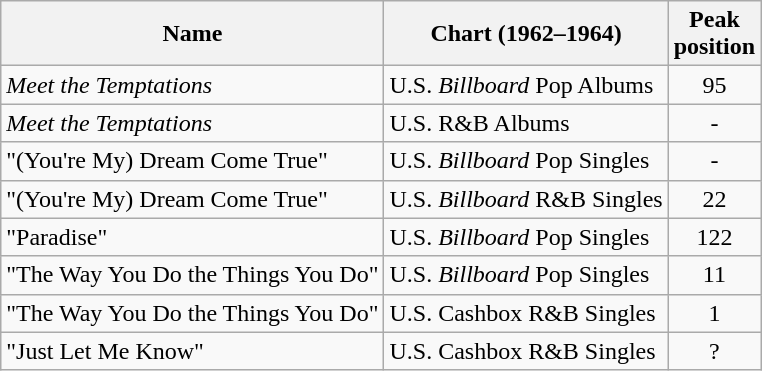<table class="wikitable">
<tr>
<th align="left">Name</th>
<th align="left">Chart (1962–1964)</th>
<th align="center">Peak<br>position</th>
</tr>
<tr>
<td><em>Meet the Temptations</em></td>
<td align="left">U.S. <em>Billboard</em> Pop Albums</td>
<td align="center">95</td>
</tr>
<tr>
<td><em>Meet the Temptations</em></td>
<td align="left">U.S. R&B Albums</td>
<td align="center">-</td>
</tr>
<tr>
<td>"(You're My) Dream Come True"</td>
<td align="left">U.S. <em>Billboard</em> Pop Singles</td>
<td align="center">-</td>
</tr>
<tr>
<td>"(You're My) Dream Come True"</td>
<td align="left">U.S. <em>Billboard</em> R&B Singles</td>
<td align="center">22</td>
</tr>
<tr>
<td>"Paradise"</td>
<td align="left">U.S. <em>Billboard</em> Pop Singles</td>
<td align="center">122</td>
</tr>
<tr>
<td>"The Way You Do the Things You Do"</td>
<td align="left">U.S. <em>Billboard</em> Pop Singles</td>
<td align="center">11</td>
</tr>
<tr>
<td>"The Way You Do the Things You Do"</td>
<td align="left">U.S. Cashbox R&B Singles</td>
<td align="center">1</td>
</tr>
<tr>
<td>"Just Let Me Know"</td>
<td align="left">U.S. Cashbox R&B Singles</td>
<td align="center">?</td>
</tr>
</table>
